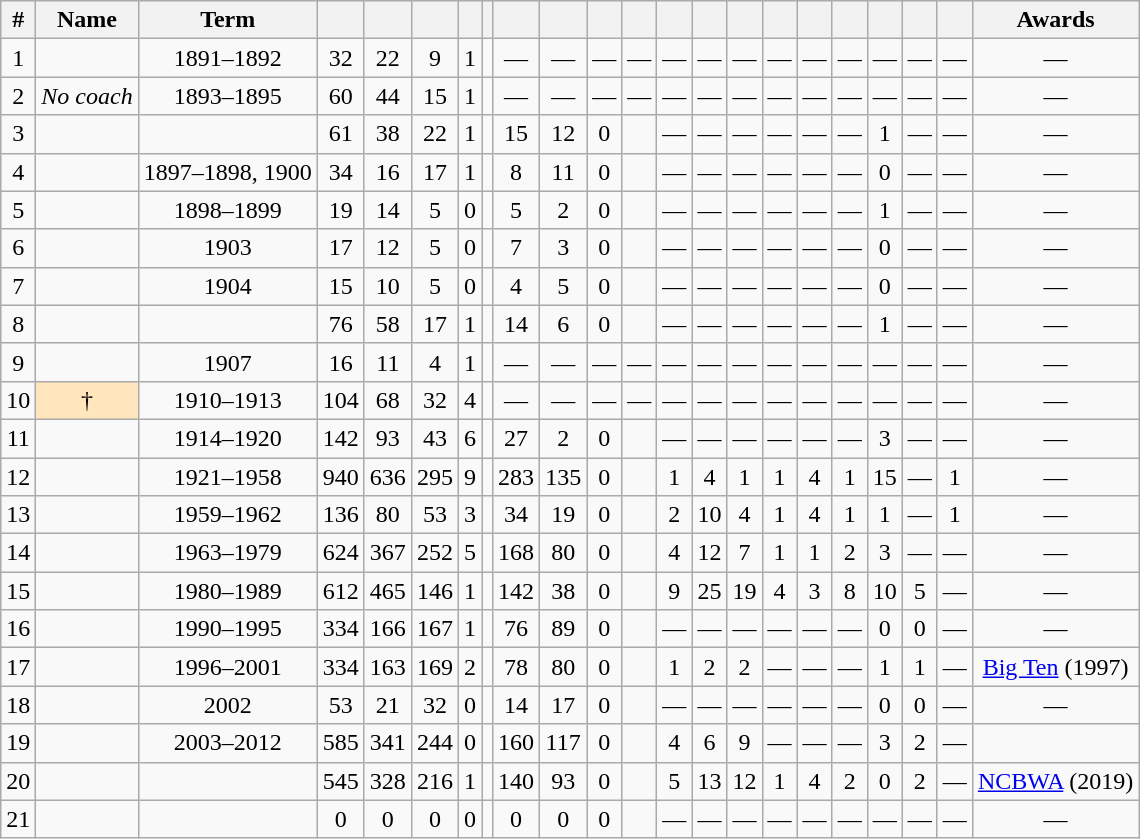<table class="wikitable sortable" style="text-align:center;">
<tr>
<th scope="col">#</th>
<th scope="col">Name</th>
<th scope="col">Term</th>
<th scope="col"></th>
<th scope="col"></th>
<th scope="col"></th>
<th scope="col"></th>
<th scope="col"></th>
<th scope="col"></th>
<th scope="col"></th>
<th scope="col"></th>
<th scope="col"></th>
<th scope="col"></th>
<th scope="col"></th>
<th scope="col"></th>
<th scope="col"></th>
<th scope="col"></th>
<th scope="col"></th>
<th scope="col"></th>
<th scope="col"></th>
<th scope="col"></th>
<th scope="col" class="unsortable">Awards</th>
</tr>
<tr>
<td align="center">1</td>
<td align="center"></td>
<td align="center">1891–1892</td>
<td align="center">32</td>
<td align="center">22</td>
<td align="center">9</td>
<td align="center">1</td>
<td align="center"></td>
<td align="center">—</td>
<td align="center">—</td>
<td align="center">—</td>
<td align="center">—</td>
<td align="center">—</td>
<td align="center">—</td>
<td align="center">—</td>
<td align="center">—</td>
<td align="center">—</td>
<td align="center">—</td>
<td align="center">—</td>
<td align="center">—</td>
<td align="center">—</td>
<td align="center">—</td>
</tr>
<tr>
<td align="center">2</td>
<td align="center"><em>No coach</em></td>
<td align="center">1893–1895</td>
<td align="center">60</td>
<td align="center">44</td>
<td align="center">15</td>
<td align="center">1</td>
<td align="center"></td>
<td align="center">—</td>
<td align="center">—</td>
<td align="center">—</td>
<td align="center">—</td>
<td align="center">—</td>
<td align="center">—</td>
<td align="center">—</td>
<td align="center">—</td>
<td align="center">—</td>
<td align="center">—</td>
<td align="center">—</td>
<td align="center">—</td>
<td align="center">—</td>
<td align="center">—</td>
</tr>
<tr>
<td align="center">3</td>
<td align="center"></td>
<td align="center"></td>
<td align="center">61</td>
<td align="center">38</td>
<td align="center">22</td>
<td align="center">1</td>
<td align="center"></td>
<td align="center">15</td>
<td align="center">12</td>
<td align="center">0</td>
<td align="center"></td>
<td align="center">—</td>
<td align="center">—</td>
<td align="center">—</td>
<td align="center">—</td>
<td align="center">—</td>
<td align="center">—</td>
<td align="center">1</td>
<td align="center">—</td>
<td align="center">—</td>
<td align="center">—</td>
</tr>
<tr>
<td align="center">4</td>
<td align="center"></td>
<td align="center">1897–1898, 1900</td>
<td align="center">34</td>
<td align="center">16</td>
<td align="center">17</td>
<td align="center">1</td>
<td align="center"></td>
<td align="center">8</td>
<td align="center">11</td>
<td align="center">0</td>
<td align="center"></td>
<td align="center">—</td>
<td align="center">—</td>
<td align="center">—</td>
<td align="center">—</td>
<td align="center">—</td>
<td align="center">—</td>
<td align="center">0</td>
<td align="center">—</td>
<td align="center">—</td>
<td align="center">—</td>
</tr>
<tr>
<td align="center">5</td>
<td align="center"></td>
<td align="center">1898–1899</td>
<td align="center">19</td>
<td align="center">14</td>
<td align="center">5</td>
<td align="center">0</td>
<td align="center"></td>
<td align="center">5</td>
<td align="center">2</td>
<td align="center">0</td>
<td align="center"></td>
<td align="center">—</td>
<td align="center">—</td>
<td align="center">—</td>
<td align="center">—</td>
<td align="center">—</td>
<td align="center">—</td>
<td align="center">1</td>
<td align="center">—</td>
<td align="center">—</td>
<td align="center">—</td>
</tr>
<tr>
<td align="center">6</td>
<td align="center"></td>
<td align="center">1903</td>
<td align="center">17</td>
<td align="center">12</td>
<td align="center">5</td>
<td align="center">0</td>
<td align="center"></td>
<td align="center">7</td>
<td align="center">3</td>
<td align="center">0</td>
<td align="center"></td>
<td align="center">—</td>
<td align="center">—</td>
<td align="center">—</td>
<td align="center">—</td>
<td align="center">—</td>
<td align="center">—</td>
<td align="center">0</td>
<td align="center">—</td>
<td align="center">—</td>
<td align="center">—</td>
</tr>
<tr>
<td align="center">7</td>
<td align="center"></td>
<td align="center">1904</td>
<td align="center">15</td>
<td align="center">10</td>
<td align="center">5</td>
<td align="center">0</td>
<td align="center"></td>
<td align="center">4</td>
<td align="center">5</td>
<td align="center">0</td>
<td align="center"></td>
<td align="center">—</td>
<td align="center">—</td>
<td align="center">—</td>
<td align="center">—</td>
<td align="center">—</td>
<td align="center">—</td>
<td align="center">0</td>
<td align="center">—</td>
<td align="center">—</td>
<td align="center">—</td>
</tr>
<tr>
<td align="center">8</td>
<td align="center"></td>
<td align="center"></td>
<td align="center">76</td>
<td align="center">58</td>
<td align="center">17</td>
<td align="center">1</td>
<td align="center"></td>
<td align="center">14</td>
<td align="center">6</td>
<td align="center">0</td>
<td align="center"></td>
<td align="center">—</td>
<td align="center">—</td>
<td align="center">—</td>
<td align="center">—</td>
<td align="center">—</td>
<td align="center">—</td>
<td align="center">1</td>
<td align="center">—</td>
<td align="center">—</td>
<td align="center">—</td>
</tr>
<tr>
<td align="center">9</td>
<td align="center"></td>
<td align="center">1907</td>
<td align="center">16</td>
<td align="center">11</td>
<td align="center">4</td>
<td align="center">1</td>
<td align="center"></td>
<td align="center">—</td>
<td align="center">—</td>
<td align="center">—</td>
<td align="center">—</td>
<td align="center">—</td>
<td align="center">—</td>
<td align="center">—</td>
<td align="center">—</td>
<td align="center">—</td>
<td align="center">—</td>
<td align="center">—</td>
<td align="center">—</td>
<td align="center">—</td>
<td align="center">—</td>
</tr>
<tr>
<td align="center">10</td>
<td bgcolor=#FFE6BD> †</td>
<td align="center">1910–1913</td>
<td align="center">104</td>
<td align="center">68</td>
<td align="center">32</td>
<td align="center">4</td>
<td align="center"></td>
<td align="center">—</td>
<td align="center">—</td>
<td align="center">—</td>
<td align="center">—</td>
<td align="center">—</td>
<td align="center">—</td>
<td align="center">—</td>
<td align="center">—</td>
<td align="center">—</td>
<td align="center">—</td>
<td align="center">—</td>
<td align="center">—</td>
<td align="center">—</td>
<td align="center">—</td>
</tr>
<tr>
<td align="center">11</td>
<td align="center"></td>
<td align="center">1914–1920</td>
<td align="center">142</td>
<td align="center">93</td>
<td align="center">43</td>
<td align="center">6</td>
<td align="center"></td>
<td align="center">27</td>
<td align="center">2</td>
<td align="center">0</td>
<td align="center"></td>
<td align="center">—</td>
<td align="center">—</td>
<td align="center">—</td>
<td align="center">—</td>
<td align="center">—</td>
<td align="center">—</td>
<td align="center">3</td>
<td align="center">—</td>
<td align="center">—</td>
<td align="center">—</td>
</tr>
<tr>
<td align="center">12</td>
<td align="center"></td>
<td align="center">1921–1958</td>
<td align="center">940</td>
<td align="center">636</td>
<td align="center">295</td>
<td align="center">9</td>
<td align="center"></td>
<td align="center">283</td>
<td align="center">135</td>
<td align="center">0</td>
<td align="center"></td>
<td align="center">1</td>
<td align="center">4</td>
<td align="center">1</td>
<td align="center">1</td>
<td align="center">4</td>
<td align="center">1</td>
<td align="center">15</td>
<td align="center">—</td>
<td align="center">1</td>
<td align="center">—</td>
</tr>
<tr>
<td align="center">13</td>
<td align="center"></td>
<td align="center">1959–1962</td>
<td align="center">136</td>
<td align="center">80</td>
<td align="center">53</td>
<td align="center">3</td>
<td align="center"></td>
<td align="center">34</td>
<td align="center">19</td>
<td align="center">0</td>
<td align="center"></td>
<td align="center">2</td>
<td align="center">10</td>
<td align="center">4</td>
<td align="center">1</td>
<td align="center">4</td>
<td align="center">1</td>
<td align="center">1</td>
<td align="center">—</td>
<td align="center">1</td>
<td align="center">—</td>
</tr>
<tr>
<td align="center">14</td>
<td align="center"></td>
<td align="center">1963–1979</td>
<td align="center">624</td>
<td align="center">367</td>
<td align="center">252</td>
<td align="center">5</td>
<td align="center"></td>
<td align="center">168</td>
<td align="center">80</td>
<td align="center">0</td>
<td align="center"></td>
<td align="center">4</td>
<td align="center">12</td>
<td align="center">7</td>
<td align="center">1</td>
<td align="center">1</td>
<td align="center">2</td>
<td align="center">3</td>
<td align="center">—</td>
<td align="center">—</td>
<td align="center">—</td>
</tr>
<tr>
<td align="center">15</td>
<td align="center"></td>
<td align="center">1980–1989</td>
<td align="center">612</td>
<td align="center">465</td>
<td align="center">146</td>
<td align="center">1</td>
<td align="center"></td>
<td align="center">142</td>
<td align="center">38</td>
<td align="center">0</td>
<td align="center"></td>
<td align="center">9</td>
<td align="center">25</td>
<td align="center">19</td>
<td align="center">4</td>
<td align="center">3</td>
<td align="center">8</td>
<td align="center">10</td>
<td align="center">5</td>
<td align="center">—</td>
<td align="center">—</td>
</tr>
<tr>
<td align="center">16</td>
<td align="center"></td>
<td align="center">1990–1995</td>
<td align="center">334</td>
<td align="center">166</td>
<td align="center">167</td>
<td align="center">1</td>
<td align="center"></td>
<td align="center">76</td>
<td align="center">89</td>
<td align="center">0</td>
<td align="center"></td>
<td align="center">—</td>
<td align="center">—</td>
<td align="center">—</td>
<td align="center">—</td>
<td align="center">—</td>
<td align="center">—</td>
<td align="center">0</td>
<td align="center">0</td>
<td align="center">—</td>
<td align="center">—</td>
</tr>
<tr>
<td align="center">17</td>
<td align="center"></td>
<td align="center">1996–2001</td>
<td align="center">334</td>
<td align="center">163</td>
<td align="center">169</td>
<td align="center">2</td>
<td align="center"></td>
<td align="center">78</td>
<td align="center">80</td>
<td align="center">0</td>
<td align="center"></td>
<td align="center">1</td>
<td align="center">2</td>
<td align="center">2</td>
<td align="center">—</td>
<td align="center">—</td>
<td align="center">—</td>
<td align="center">1</td>
<td align="center">1</td>
<td align="center">—</td>
<td align="center"><a href='#'>Big Ten</a> (1997)</td>
</tr>
<tr>
<td align="center">18</td>
<td align="center"></td>
<td align="center">2002</td>
<td align="center">53</td>
<td align="center">21</td>
<td align="center">32</td>
<td align="center">0</td>
<td align="center"></td>
<td align="center">14</td>
<td align="center">17</td>
<td align="center">0</td>
<td align="center"></td>
<td align="center">—</td>
<td align="center">—</td>
<td align="center">—</td>
<td align="center">—</td>
<td align="center">—</td>
<td align="center">—</td>
<td align="center">0</td>
<td align="center">0</td>
<td align="center">—</td>
<td align="center">—</td>
</tr>
<tr>
<td align="center">19</td>
<td align="center"></td>
<td align="center">2003–2012</td>
<td align="center">585</td>
<td align="center">341</td>
<td align="center">244</td>
<td align="center">0</td>
<td align="center"></td>
<td align="center">160</td>
<td align="center">117</td>
<td align="center">0</td>
<td align="center"></td>
<td align="center">4</td>
<td align="center">6</td>
<td align="center">9</td>
<td align="center">—</td>
<td align="center">—</td>
<td align="center">—</td>
<td align="center">3</td>
<td align="center">2</td>
<td align="center">—</td>
<td align="center"></td>
</tr>
<tr>
<td align="center">20</td>
<td align="center"></td>
<td align="center"></td>
<td align="center">545</td>
<td align="center">328</td>
<td align="center">216</td>
<td align="center">1</td>
<td align="center"></td>
<td align="center">140</td>
<td align="center">93</td>
<td align="center">0</td>
<td align="center"></td>
<td align="center">5</td>
<td align="center">13</td>
<td align="center">12</td>
<td align="center">1</td>
<td align="center">4</td>
<td align="center">2</td>
<td align="center">0</td>
<td align="center">2</td>
<td align="center">—</td>
<td align="center"><a href='#'>NCBWA</a> (2019)</td>
</tr>
<tr>
<td align="center">21</td>
<td align="center"></td>
<td align="center"></td>
<td align="center">0</td>
<td align="center">0</td>
<td align="center">0</td>
<td align="center">0</td>
<td align="center"></td>
<td align="center">0</td>
<td align="center">0</td>
<td align="center">0</td>
<td align="center"></td>
<td align="center">—</td>
<td align="center">—</td>
<td align="center">—</td>
<td align="center">—</td>
<td align="center">—</td>
<td align="center">—</td>
<td align="center">—</td>
<td align="center">—</td>
<td align="center">—</td>
<td align="center">—</td>
</tr>
</table>
